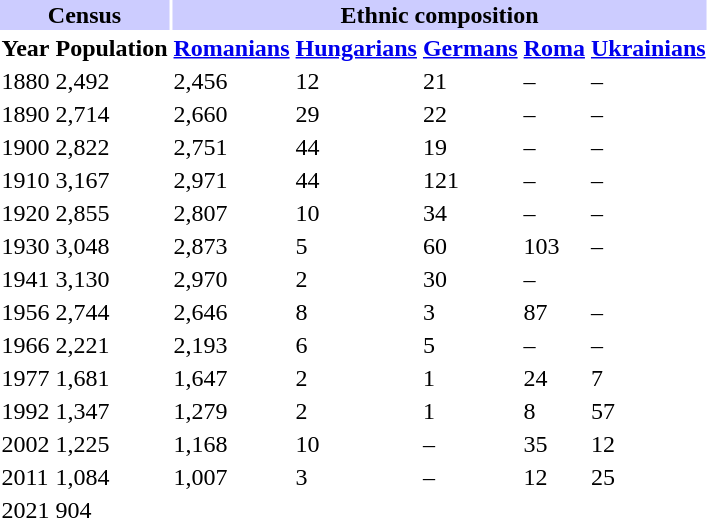<table class="toccolours">
<tr>
<th align="center" colspan="2" style="background:#ccccff;">Census</th>
<th align="center" colspan="5" style="background:#ccccff;">Ethnic composition</th>
</tr>
<tr>
<th>Year</th>
<th>Population</th>
<th><a href='#'>Romanians</a></th>
<th><a href='#'>Hungarians</a></th>
<th><a href='#'>Germans</a></th>
<th><a href='#'>Roma</a></th>
<th><a href='#'>Ukrainians</a></th>
</tr>
<tr>
<td>1880</td>
<td>2,492</td>
<td>2,456</td>
<td>12</td>
<td>21</td>
<td>–</td>
<td>–</td>
</tr>
<tr>
<td>1890</td>
<td>2,714</td>
<td>2,660</td>
<td>29</td>
<td>22</td>
<td>–</td>
<td>–</td>
</tr>
<tr>
<td>1900</td>
<td>2,822</td>
<td>2,751</td>
<td>44</td>
<td>19</td>
<td>–</td>
<td>–</td>
</tr>
<tr>
<td>1910</td>
<td>3,167</td>
<td>2,971</td>
<td>44</td>
<td>121</td>
<td>–</td>
<td>–</td>
</tr>
<tr>
<td>1920</td>
<td>2,855</td>
<td>2,807</td>
<td>10</td>
<td>34</td>
<td>–</td>
<td>–</td>
</tr>
<tr>
<td>1930</td>
<td>3,048</td>
<td>2,873</td>
<td>5</td>
<td>60</td>
<td>103</td>
<td>–</td>
</tr>
<tr>
<td>1941</td>
<td>3,130</td>
<td>2,970</td>
<td>2</td>
<td>30</td>
<td>–</td>
</tr>
<tr>
<td>1956</td>
<td>2,744</td>
<td>2,646</td>
<td>8</td>
<td>3</td>
<td>87</td>
<td>–</td>
</tr>
<tr>
<td>1966</td>
<td>2,221</td>
<td>2,193</td>
<td>6</td>
<td>5</td>
<td>–</td>
<td>–</td>
</tr>
<tr>
<td>1977</td>
<td>1,681</td>
<td>1,647</td>
<td>2</td>
<td>1</td>
<td>24</td>
<td>7</td>
</tr>
<tr>
<td>1992</td>
<td>1,347</td>
<td>1,279</td>
<td>2</td>
<td>1</td>
<td>8</td>
<td>57</td>
</tr>
<tr>
<td>2002</td>
<td>1,225</td>
<td>1,168</td>
<td>10</td>
<td>–</td>
<td>35</td>
<td>12</td>
</tr>
<tr>
<td>2011</td>
<td>1,084</td>
<td>1,007</td>
<td>3</td>
<td>–</td>
<td>12</td>
<td>25</td>
</tr>
<tr>
<td>2021</td>
<td>904</td>
</tr>
</table>
